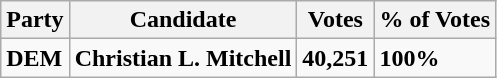<table class="wikitable">
<tr>
<th>Party</th>
<th>Candidate</th>
<th>Votes</th>
<th>% of Votes</th>
</tr>
<tr>
<td><strong>DEM</strong></td>
<td><strong>Christian L. Mitchell</strong></td>
<td><strong>40,251</strong></td>
<td><strong>100%</strong></td>
</tr>
</table>
